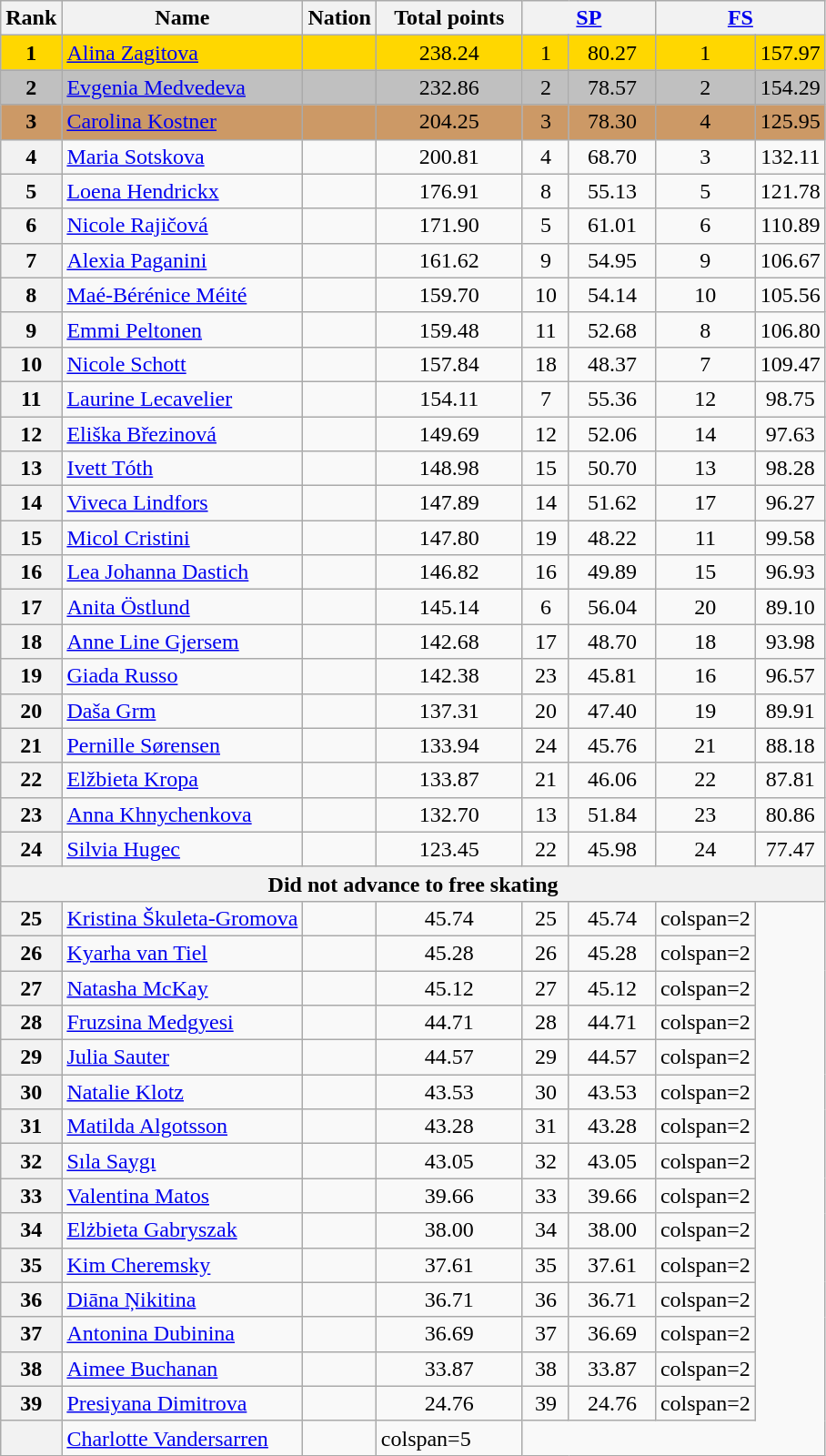<table class="wikitable sortable">
<tr>
<th>Rank</th>
<th>Name</th>
<th>Nation</th>
<th width="100px">Total points</th>
<th colspan="2" width="90px"><a href='#'>SP</a></th>
<th colspan="2" width="90px"><a href='#'>FS</a></th>
</tr>
<tr bgcolor="gold">
<td align="center" bgcolor="gold"><strong>1</strong></td>
<td><a href='#'>Alina Zagitova</a></td>
<td></td>
<td align="center">238.24</td>
<td align="center">1</td>
<td align="center">80.27</td>
<td align="center">1</td>
<td align="center">157.97</td>
</tr>
<tr bgcolor="silver">
<td align="center" bgcolor="silver"><strong>2</strong></td>
<td><a href='#'>Evgenia Medvedeva</a></td>
<td></td>
<td align="center">232.86</td>
<td align="center">2</td>
<td align="center">78.57</td>
<td align="center">2</td>
<td align="center">154.29</td>
</tr>
<tr bgcolor="#cc9966">
<td align="center" bgcolor="#cc9966"><strong>3</strong></td>
<td><a href='#'>Carolina Kostner</a></td>
<td></td>
<td align="center">204.25</td>
<td align="center">3</td>
<td align="center">78.30</td>
<td align="center">4</td>
<td align="center">125.95</td>
</tr>
<tr>
<th>4</th>
<td><a href='#'>Maria Sotskova</a></td>
<td></td>
<td align="center">200.81</td>
<td align="center">4</td>
<td align="center">68.70</td>
<td align="center">3</td>
<td align="center">132.11</td>
</tr>
<tr>
<th>5</th>
<td><a href='#'>Loena Hendrickx</a></td>
<td></td>
<td align="center">176.91</td>
<td align="center">8</td>
<td align="center">55.13</td>
<td align="center">5</td>
<td align="center">121.78</td>
</tr>
<tr>
<th>6</th>
<td><a href='#'>Nicole Rajičová</a></td>
<td></td>
<td align="center">171.90</td>
<td align="center">5</td>
<td align="center">61.01</td>
<td align="center">6</td>
<td align="center">110.89</td>
</tr>
<tr>
<th>7</th>
<td><a href='#'>Alexia Paganini</a></td>
<td></td>
<td align="center">161.62</td>
<td align="center">9</td>
<td align="center">54.95</td>
<td align="center">9</td>
<td align="center">106.67</td>
</tr>
<tr>
<th>8</th>
<td><a href='#'>Maé-Bérénice Méité</a></td>
<td></td>
<td align="center">159.70</td>
<td align="center">10</td>
<td align="center">54.14</td>
<td align="center">10</td>
<td align="center">105.56</td>
</tr>
<tr>
<th>9</th>
<td><a href='#'>Emmi Peltonen</a></td>
<td></td>
<td align="center">159.48</td>
<td align="center">11</td>
<td align="center">52.68</td>
<td align="center">8</td>
<td align="center">106.80</td>
</tr>
<tr>
<th>10</th>
<td><a href='#'>Nicole Schott</a></td>
<td></td>
<td align="center">157.84</td>
<td align="center">18</td>
<td align="center">48.37</td>
<td align="center">7</td>
<td align="center">109.47</td>
</tr>
<tr>
<th>11</th>
<td><a href='#'>Laurine Lecavelier</a></td>
<td></td>
<td align="center">154.11</td>
<td align="center">7</td>
<td align="center">55.36</td>
<td align="center">12</td>
<td align="center">98.75</td>
</tr>
<tr>
<th>12</th>
<td><a href='#'>Eliška Březinová</a></td>
<td></td>
<td align="center">149.69</td>
<td align="center">12</td>
<td align="center">52.06</td>
<td align="center">14</td>
<td align="center">97.63</td>
</tr>
<tr>
<th>13</th>
<td><a href='#'>Ivett Tóth</a></td>
<td></td>
<td align="center">148.98</td>
<td align="center">15</td>
<td align="center">50.70</td>
<td align="center">13</td>
<td align="center">98.28</td>
</tr>
<tr>
<th>14</th>
<td><a href='#'>Viveca Lindfors</a></td>
<td></td>
<td align="center">147.89</td>
<td align="center">14</td>
<td align="center">51.62</td>
<td align="center">17</td>
<td align="center">96.27</td>
</tr>
<tr>
<th>15</th>
<td><a href='#'>Micol Cristini</a></td>
<td></td>
<td align="center">147.80</td>
<td align="center">19</td>
<td align="center">48.22</td>
<td align="center">11</td>
<td align="center">99.58</td>
</tr>
<tr>
<th>16</th>
<td><a href='#'>Lea Johanna Dastich</a></td>
<td></td>
<td align="center">146.82</td>
<td align="center">16</td>
<td align="center">49.89</td>
<td align="center">15</td>
<td align="center">96.93</td>
</tr>
<tr>
<th>17</th>
<td><a href='#'>Anita Östlund</a></td>
<td></td>
<td align="center">145.14</td>
<td align="center">6</td>
<td align="center">56.04</td>
<td align="center">20</td>
<td align="center">89.10</td>
</tr>
<tr>
<th>18</th>
<td><a href='#'>Anne Line Gjersem</a></td>
<td></td>
<td align="center">142.68</td>
<td align="center">17</td>
<td align="center">48.70</td>
<td align="center">18</td>
<td align="center">93.98</td>
</tr>
<tr>
<th>19</th>
<td><a href='#'>Giada Russo</a></td>
<td></td>
<td align="center">142.38</td>
<td align="center">23</td>
<td align="center">45.81</td>
<td align="center">16</td>
<td align="center">96.57</td>
</tr>
<tr>
<th>20</th>
<td><a href='#'>Daša Grm</a></td>
<td></td>
<td align="center">137.31</td>
<td align="center">20</td>
<td align="center">47.40</td>
<td align="center">19</td>
<td align="center">89.91</td>
</tr>
<tr>
<th>21</th>
<td><a href='#'>Pernille Sørensen</a></td>
<td></td>
<td align="center">133.94</td>
<td align="center">24</td>
<td align="center">45.76</td>
<td align="center">21</td>
<td align="center">88.18</td>
</tr>
<tr>
<th>22</th>
<td><a href='#'>Elžbieta Kropa</a></td>
<td></td>
<td align="center">133.87</td>
<td align="center">21</td>
<td align="center">46.06</td>
<td align="center">22</td>
<td align="center">87.81</td>
</tr>
<tr>
<th>23</th>
<td><a href='#'>Anna Khnychenkova</a></td>
<td></td>
<td align="center">132.70</td>
<td align="center">13</td>
<td align="center">51.84</td>
<td align="center">23</td>
<td align="center">80.86</td>
</tr>
<tr>
<th>24</th>
<td><a href='#'>Silvia Hugec</a></td>
<td></td>
<td align="center">123.45</td>
<td align="center">22</td>
<td align="center">45.98</td>
<td align="center">24</td>
<td align="center">77.47</td>
</tr>
<tr>
<th colspan=8>Did not advance to free skating</th>
</tr>
<tr>
<th>25</th>
<td><a href='#'>Kristina Škuleta-Gromova</a></td>
<td></td>
<td align="center">45.74</td>
<td align="center">25</td>
<td align="center">45.74</td>
<td>colspan=2 </td>
</tr>
<tr>
<th>26</th>
<td><a href='#'>Kyarha van Tiel</a></td>
<td></td>
<td align="center">45.28</td>
<td align="center">26</td>
<td align="center">45.28</td>
<td>colspan=2 </td>
</tr>
<tr>
<th>27</th>
<td><a href='#'>Natasha McKay</a></td>
<td></td>
<td align="center">45.12</td>
<td align="center">27</td>
<td align="center">45.12</td>
<td>colspan=2 </td>
</tr>
<tr>
<th>28</th>
<td><a href='#'>Fruzsina Medgyesi</a></td>
<td></td>
<td align="center">44.71</td>
<td align="center">28</td>
<td align="center">44.71</td>
<td>colspan=2 </td>
</tr>
<tr>
<th>29</th>
<td><a href='#'>Julia Sauter</a></td>
<td></td>
<td align="center">44.57</td>
<td align="center">29</td>
<td align="center">44.57</td>
<td>colspan=2 </td>
</tr>
<tr>
<th>30</th>
<td><a href='#'>Natalie Klotz</a></td>
<td></td>
<td align="center">43.53</td>
<td align="center">30</td>
<td align="center">43.53</td>
<td>colspan=2 </td>
</tr>
<tr>
<th>31</th>
<td><a href='#'>Matilda Algotsson</a></td>
<td></td>
<td align="center">43.28</td>
<td align="center">31</td>
<td align="center">43.28</td>
<td>colspan=2 </td>
</tr>
<tr>
<th>32</th>
<td><a href='#'>Sıla Saygı</a></td>
<td></td>
<td align="center">43.05</td>
<td align="center">32</td>
<td align="center">43.05</td>
<td>colspan=2 </td>
</tr>
<tr>
<th>33</th>
<td><a href='#'>Valentina Matos</a></td>
<td></td>
<td align="center">39.66</td>
<td align="center">33</td>
<td align="center">39.66</td>
<td>colspan=2 </td>
</tr>
<tr>
<th>34</th>
<td><a href='#'>Elżbieta Gabryszak</a></td>
<td></td>
<td align="center">38.00</td>
<td align="center">34</td>
<td align="center">38.00</td>
<td>colspan=2 </td>
</tr>
<tr>
<th>35</th>
<td><a href='#'>Kim Cheremsky</a></td>
<td></td>
<td align="center">37.61</td>
<td align="center">35</td>
<td align="center">37.61</td>
<td>colspan=2 </td>
</tr>
<tr>
<th>36</th>
<td><a href='#'>Diāna Ņikitina</a></td>
<td></td>
<td align="center">36.71</td>
<td align="center">36</td>
<td align="center">36.71</td>
<td>colspan=2 </td>
</tr>
<tr>
<th>37</th>
<td><a href='#'>Antonina Dubinina</a></td>
<td></td>
<td align="center">36.69</td>
<td align="center">37</td>
<td align="center">36.69</td>
<td>colspan=2 </td>
</tr>
<tr>
<th>38</th>
<td><a href='#'>Aimee Buchanan</a></td>
<td></td>
<td align="center">33.87</td>
<td align="center">38</td>
<td align="center">33.87</td>
<td>colspan=2 </td>
</tr>
<tr>
<th>39</th>
<td><a href='#'>Presiyana Dimitrova</a></td>
<td></td>
<td align="center">24.76</td>
<td align="center">39</td>
<td align="center">24.76</td>
<td>colspan=2 </td>
</tr>
<tr>
<th></th>
<td><a href='#'>Charlotte Vandersarren</a></td>
<td></td>
<td>colspan=5 </td>
</tr>
</table>
